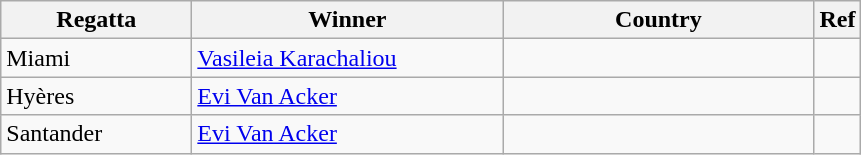<table class="wikitable">
<tr>
<th width=120>Regatta</th>
<th width=200px>Winner</th>
<th width=200px>Country</th>
<th>Ref</th>
</tr>
<tr>
<td>Miami</td>
<td><a href='#'>Vasileia Karachaliou</a></td>
<td> </td>
<td></td>
</tr>
<tr>
<td>Hyères</td>
<td><a href='#'>Evi Van Acker</a></td>
<td> </td>
<td></td>
</tr>
<tr>
<td>Santander</td>
<td><a href='#'>Evi Van Acker</a></td>
<td> </td>
<td></td>
</tr>
</table>
